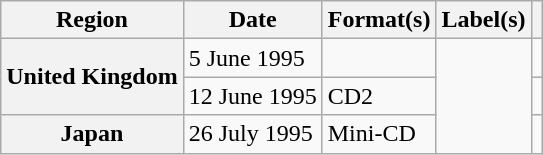<table class="wikitable plainrowheaders">
<tr>
<th scope="col">Region</th>
<th scope="col">Date</th>
<th scope="col">Format(s)</th>
<th scope="col">Label(s)</th>
<th scope="col"></th>
</tr>
<tr>
<th scope="row" rowspan="2">United Kingdom</th>
<td>5 June 1995</td>
<td></td>
<td rowspan="3"></td>
<td></td>
</tr>
<tr>
<td>12 June 1995</td>
<td>CD2</td>
<td></td>
</tr>
<tr>
<th scope="row">Japan</th>
<td>26 July 1995</td>
<td>Mini-CD</td>
<td></td>
</tr>
</table>
